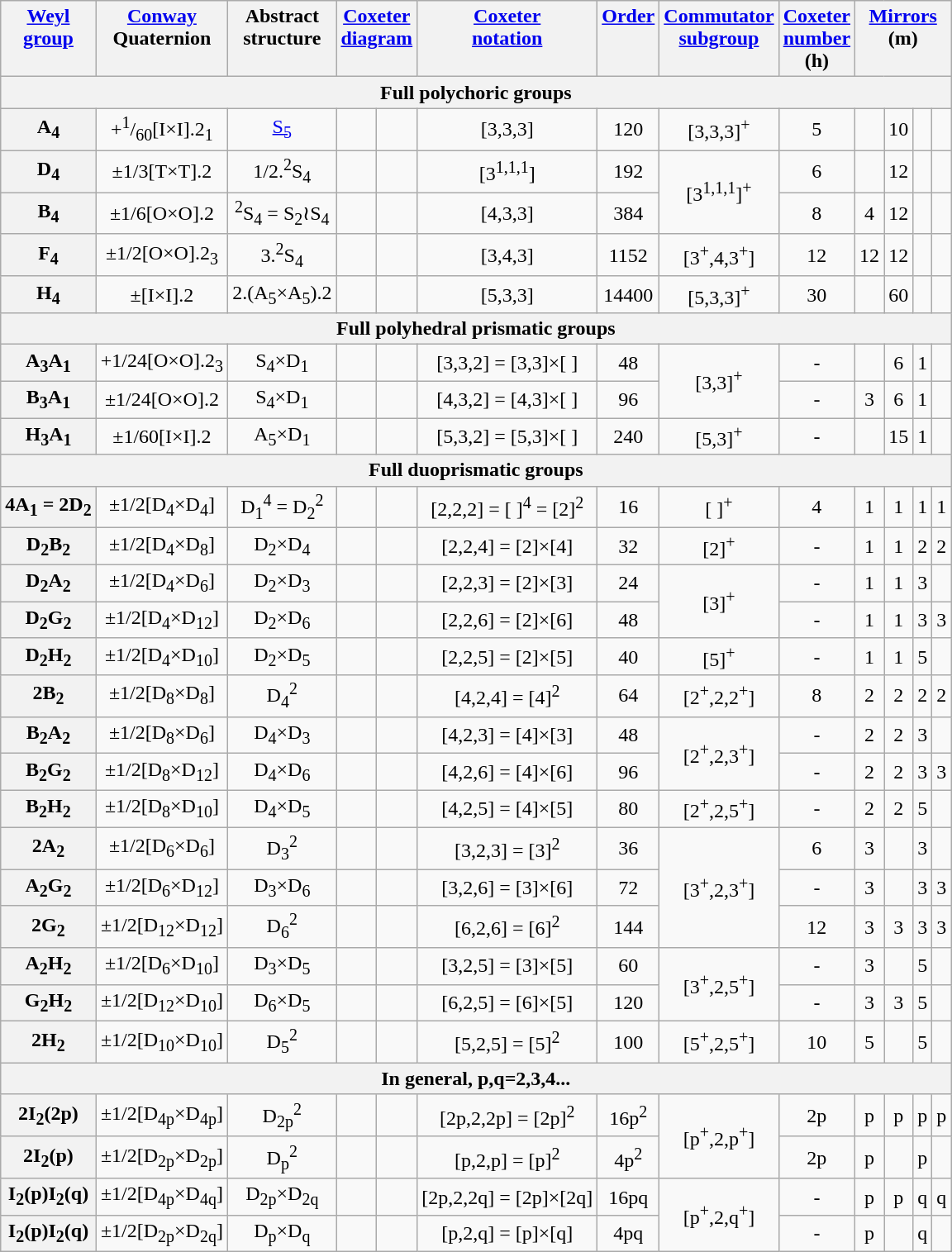<table class=wikitable>
<tr valign=top>
<th><a href='#'>Weyl<br>group</a></th>
<th><a href='#'>Conway</a><br>Quaternion</th>
<th>Abstract<br>structure</th>
<th colspan=2><a href='#'>Coxeter<br>diagram</a></th>
<th><a href='#'>Coxeter<br>notation</a></th>
<th><a href='#'>Order</a></th>
<th><a href='#'>Commutator<br>subgroup</a></th>
<th><a href='#'>Coxeter<br>number</a><br>(h)</th>
<th colspan=4><a href='#'>Mirrors</a><br>(m)</th>
</tr>
<tr>
<th colspan=13>Full polychoric groups</th>
</tr>
<tr align=center>
<th>A<sub>4</sub></th>
<td>+<sup>1</sup>/<sub>60</sub>[I×I].2<sub>1</sub></td>
<td><a href='#'>S<sub>5</sub></a></td>
<td></td>
<td></td>
<td>[3,3,3]</td>
<td>120</td>
<td>[3,3,3]<sup>+</sup></td>
<td>5</td>
<td></td>
<td>10</td>
<td></td>
<td></td>
</tr>
<tr align=center>
<th>D<sub>4</sub></th>
<td>±1/3[T×T].2</td>
<td>1/2.<sup>2</sup>S<sub>4</sub></td>
<td></td>
<td></td>
<td>[3<sup>1,1,1</sup>]</td>
<td>192</td>
<td rowspan=2>[3<sup>1,1,1</sup>]<sup>+</sup></td>
<td>6</td>
<td></td>
<td>12</td>
<td></td>
<td></td>
</tr>
<tr align=center>
<th>B<sub>4</sub></th>
<td>±1/6[O×O].2</td>
<td><sup>2</sup>S<sub>4</sub> = S<sub>2</sub>≀S<sub>4</sub></td>
<td></td>
<td></td>
<td>[4,3,3]</td>
<td>384</td>
<td>8</td>
<td>4</td>
<td>12</td>
<td></td>
<td></td>
</tr>
<tr align=center>
<th>F<sub>4</sub></th>
<td>±1/2[O×O].2<sub>3</sub></td>
<td>3.<sup>2</sup>S<sub>4</sub></td>
<td></td>
<td></td>
<td>[3,4,3]</td>
<td>1152</td>
<td>[3<sup>+</sup>,4,3<sup>+</sup>]</td>
<td>12</td>
<td>12</td>
<td>12</td>
<td></td>
<td></td>
</tr>
<tr align=center>
<th>H<sub>4</sub></th>
<td>±[I×I].2</td>
<td>2.(A<sub>5</sub>×A<sub>5</sub>).2</td>
<td></td>
<td></td>
<td>[5,3,3]</td>
<td>14400</td>
<td>[5,3,3]<sup>+</sup></td>
<td>30</td>
<td></td>
<td>60</td>
<td></td>
<td></td>
</tr>
<tr>
<th colspan=13>Full polyhedral prismatic groups</th>
</tr>
<tr align=center>
<th>A<sub>3</sub>A<sub>1</sub></th>
<td>+1/24[O×O].2<sub>3</sub></td>
<td>S<sub>4</sub>×D<sub>1</sub></td>
<td></td>
<td></td>
<td>[3,3,2] = [3,3]×[ ]</td>
<td>48</td>
<td rowspan=2>[3,3]<sup>+</sup></td>
<td>-</td>
<td></td>
<td>6</td>
<td>1</td>
<td></td>
</tr>
<tr align=center>
<th>B<sub>3</sub>A<sub>1</sub></th>
<td>±1/24[O×O].2</td>
<td>S<sub>4</sub>×D<sub>1</sub></td>
<td></td>
<td></td>
<td>[4,3,2] = [4,3]×[ ]</td>
<td>96</td>
<td>-</td>
<td>3</td>
<td>6</td>
<td>1</td>
<td></td>
</tr>
<tr align=center>
<th>H<sub>3</sub>A<sub>1</sub></th>
<td>±1/60[I×I].2</td>
<td>A<sub>5</sub>×D<sub>1</sub></td>
<td></td>
<td></td>
<td>[5,3,2] = [5,3]×[ ]</td>
<td>240</td>
<td>[5,3]<sup>+</sup></td>
<td>-</td>
<td></td>
<td>15</td>
<td>1</td>
<td></td>
</tr>
<tr>
<th colspan=13>Full duoprismatic groups</th>
</tr>
<tr align=center>
<th>4A<sub>1</sub> = 2D<sub>2</sub></th>
<td>±1/2[D<sub>4</sub>×D<sub>4</sub>]</td>
<td>D<sub>1</sub><sup>4</sup> = D<sub>2</sub><sup>2</sup></td>
<td></td>
<td></td>
<td>[2,2,2] = [ ]<sup>4</sup> = [2]<sup>2</sup></td>
<td>16</td>
<td>[ ]<sup>+</sup></td>
<td>4</td>
<td>1</td>
<td>1</td>
<td>1</td>
<td>1</td>
</tr>
<tr align=center>
<th>D<sub>2</sub>B<sub>2</sub></th>
<td>±1/2[D<sub>4</sub>×D<sub>8</sub>]</td>
<td>D<sub>2</sub>×D<sub>4</sub></td>
<td></td>
<td></td>
<td>[2,2,4] = [2]×[4]</td>
<td>32</td>
<td>[2]<sup>+</sup></td>
<td>-</td>
<td>1</td>
<td>1</td>
<td>2</td>
<td>2</td>
</tr>
<tr align=center>
<th>D<sub>2</sub>A<sub>2</sub></th>
<td>±1/2[D<sub>4</sub>×D<sub>6</sub>]</td>
<td>D<sub>2</sub>×D<sub>3</sub></td>
<td></td>
<td></td>
<td>[2,2,3] = [2]×[3]</td>
<td>24</td>
<td rowspan=2>[3]<sup>+</sup></td>
<td>-</td>
<td>1</td>
<td>1</td>
<td>3</td>
<td></td>
</tr>
<tr align=center>
<th>D<sub>2</sub>G<sub>2</sub></th>
<td>±1/2[D<sub>4</sub>×D<sub>12</sub>]</td>
<td>D<sub>2</sub>×D<sub>6</sub></td>
<td></td>
<td></td>
<td>[2,2,6] = [2]×[6]</td>
<td>48</td>
<td>-</td>
<td>1</td>
<td>1</td>
<td>3</td>
<td>3</td>
</tr>
<tr align=center>
<th>D<sub>2</sub>H<sub>2</sub></th>
<td>±1/2[D<sub>4</sub>×D<sub>10</sub>]</td>
<td>D<sub>2</sub>×D<sub>5</sub></td>
<td></td>
<td></td>
<td>[2,2,5] = [2]×[5]</td>
<td>40</td>
<td>[5]<sup>+</sup></td>
<td>-</td>
<td>1</td>
<td>1</td>
<td>5</td>
<td></td>
</tr>
<tr align=center>
<th>2B<sub>2</sub></th>
<td>±1/2[D<sub>8</sub>×D<sub>8</sub>]</td>
<td>D<sub>4</sub><sup>2</sup></td>
<td></td>
<td></td>
<td>[4,2,4] = [4]<sup>2</sup></td>
<td>64</td>
<td>[2<sup>+</sup>,2,2<sup>+</sup>]</td>
<td>8</td>
<td>2</td>
<td>2</td>
<td>2</td>
<td>2</td>
</tr>
<tr align=center>
<th>B<sub>2</sub>A<sub>2</sub></th>
<td>±1/2[D<sub>8</sub>×D<sub>6</sub>]</td>
<td>D<sub>4</sub>×D<sub>3</sub></td>
<td></td>
<td></td>
<td>[4,2,3] = [4]×[3]</td>
<td>48</td>
<td rowspan=2>[2<sup>+</sup>,2,3<sup>+</sup>]</td>
<td>-</td>
<td>2</td>
<td>2</td>
<td>3</td>
<td></td>
</tr>
<tr align=center>
<th>B<sub>2</sub>G<sub>2</sub></th>
<td>±1/2[D<sub>8</sub>×D<sub>12</sub>]</td>
<td>D<sub>4</sub>×D<sub>6</sub></td>
<td></td>
<td></td>
<td>[4,2,6] = [4]×[6]</td>
<td>96</td>
<td>-</td>
<td>2</td>
<td>2</td>
<td>3</td>
<td>3</td>
</tr>
<tr align=center>
<th>B<sub>2</sub>H<sub>2</sub></th>
<td>±1/2[D<sub>8</sub>×D<sub>10</sub>]</td>
<td>D<sub>4</sub>×D<sub>5</sub></td>
<td></td>
<td></td>
<td>[4,2,5] = [4]×[5]</td>
<td>80</td>
<td>[2<sup>+</sup>,2,5<sup>+</sup>]</td>
<td>-</td>
<td>2</td>
<td>2</td>
<td>5</td>
<td></td>
</tr>
<tr align=center>
<th>2A<sub>2</sub></th>
<td>±1/2[D<sub>6</sub>×D<sub>6</sub>]</td>
<td>D<sub>3</sub><sup>2</sup></td>
<td></td>
<td></td>
<td>[3,2,3] = [3]<sup>2</sup></td>
<td>36</td>
<td rowspan=3>[3<sup>+</sup>,2,3<sup>+</sup>]</td>
<td>6</td>
<td>3</td>
<td></td>
<td>3</td>
<td></td>
</tr>
<tr align=center>
<th>A<sub>2</sub>G<sub>2</sub></th>
<td>±1/2[D<sub>6</sub>×D<sub>12</sub>]</td>
<td>D<sub>3</sub>×D<sub>6</sub></td>
<td></td>
<td></td>
<td>[3,2,6] = [3]×[6]</td>
<td>72</td>
<td>-</td>
<td>3</td>
<td></td>
<td>3</td>
<td>3</td>
</tr>
<tr align=center>
<th>2G<sub>2</sub></th>
<td>±1/2[D<sub>12</sub>×D<sub>12</sub>]</td>
<td>D<sub>6</sub><sup>2</sup></td>
<td></td>
<td></td>
<td>[6,2,6] = [6]<sup>2</sup></td>
<td>144</td>
<td>12</td>
<td>3</td>
<td>3</td>
<td>3</td>
<td>3</td>
</tr>
<tr align=center>
<th>A<sub>2</sub>H<sub>2</sub></th>
<td>±1/2[D<sub>6</sub>×D<sub>10</sub>]</td>
<td>D<sub>3</sub>×D<sub>5</sub></td>
<td></td>
<td></td>
<td>[3,2,5] = [3]×[5]</td>
<td>60</td>
<td rowspan=2>[3<sup>+</sup>,2,5<sup>+</sup>]</td>
<td>-</td>
<td>3</td>
<td></td>
<td>5</td>
<td></td>
</tr>
<tr align=center>
<th>G<sub>2</sub>H<sub>2</sub></th>
<td>±1/2[D<sub>12</sub>×D<sub>10</sub>]</td>
<td>D<sub>6</sub>×D<sub>5</sub></td>
<td></td>
<td></td>
<td>[6,2,5] = [6]×[5]</td>
<td>120</td>
<td>-</td>
<td>3</td>
<td>3</td>
<td>5</td>
<td></td>
</tr>
<tr align=center>
<th>2H<sub>2</sub></th>
<td>±1/2[D<sub>10</sub>×D<sub>10</sub>]</td>
<td>D<sub>5</sub><sup>2</sup></td>
<td></td>
<td></td>
<td>[5,2,5] = [5]<sup>2</sup></td>
<td>100</td>
<td>[5<sup>+</sup>,2,5<sup>+</sup>]</td>
<td>10</td>
<td>5</td>
<td></td>
<td>5</td>
<td></td>
</tr>
<tr>
<th colspan=13>In general, p,q=2,3,4...</th>
</tr>
<tr align=center>
<th>2I<sub>2</sub>(2p)</th>
<td>±1/2[D<sub>4p</sub>×D<sub>4p</sub>]</td>
<td>D<sub>2p</sub><sup>2</sup></td>
<td></td>
<td></td>
<td>[2p,2,2p] = [2p]<sup>2</sup></td>
<td>16p<sup>2</sup></td>
<td rowspan=2>[p<sup>+</sup>,2,p<sup>+</sup>]</td>
<td>2p</td>
<td>p</td>
<td>p</td>
<td>p</td>
<td>p</td>
</tr>
<tr align=center>
<th>2I<sub>2</sub>(p)</th>
<td>±1/2[D<sub>2p</sub>×D<sub>2p</sub>]</td>
<td>D<sub>p</sub><sup>2</sup></td>
<td></td>
<td></td>
<td>[p,2,p] = [p]<sup>2</sup></td>
<td>4p<sup>2</sup></td>
<td>2p</td>
<td>p</td>
<td></td>
<td>p</td>
<td></td>
</tr>
<tr align=center>
<th>I<sub>2</sub>(p)I<sub>2</sub>(q)</th>
<td>±1/2[D<sub>4p</sub>×D<sub>4q</sub>]</td>
<td>D<sub>2p</sub>×D<sub>2q</sub></td>
<td></td>
<td></td>
<td>[2p,2,2q] = [2p]×[2q]</td>
<td>16pq</td>
<td rowspan=2>[p<sup>+</sup>,2,q<sup>+</sup>]</td>
<td>-</td>
<td>p</td>
<td>p</td>
<td>q</td>
<td>q</td>
</tr>
<tr align=center>
<th>I<sub>2</sub>(p)I<sub>2</sub>(q)</th>
<td>±1/2[D<sub>2p</sub>×D<sub>2q</sub>]</td>
<td>D<sub>p</sub>×D<sub>q</sub></td>
<td></td>
<td></td>
<td>[p,2,q] = [p]×[q]</td>
<td>4pq</td>
<td>-</td>
<td>p</td>
<td></td>
<td>q</td>
<td></td>
</tr>
</table>
